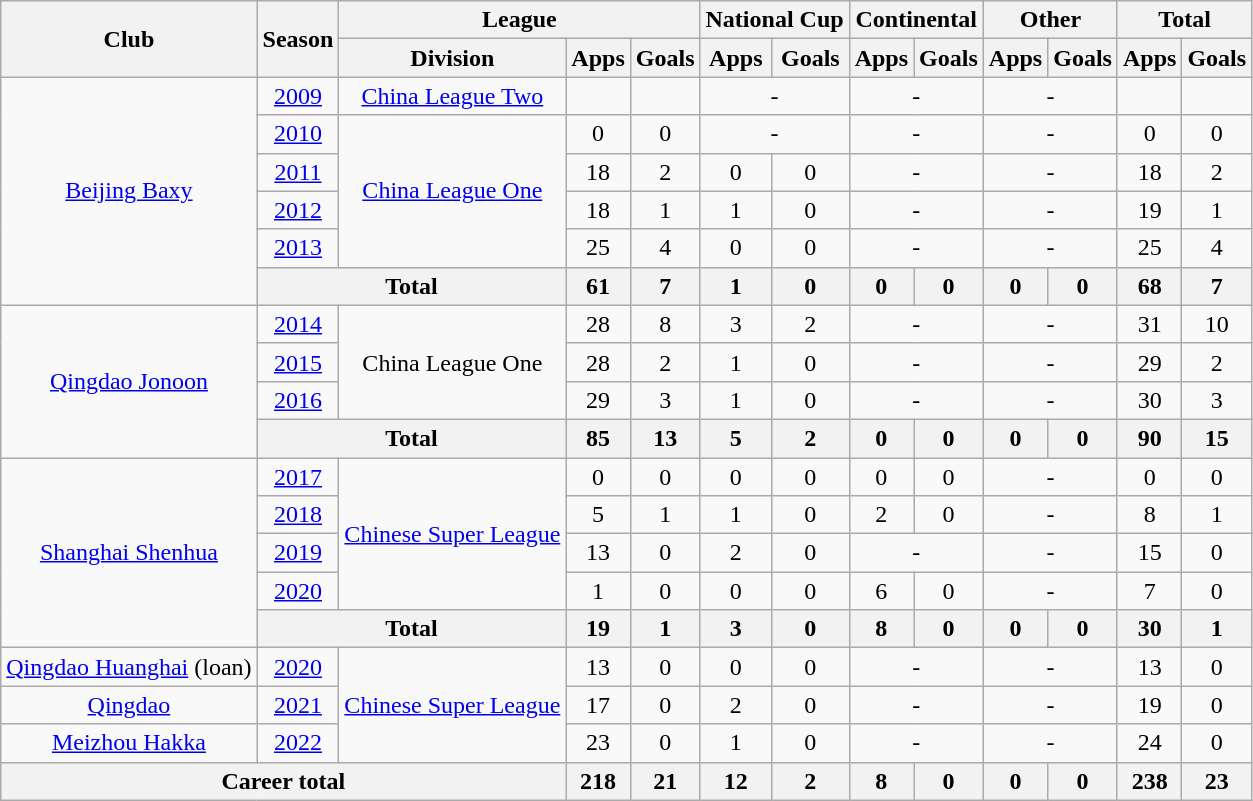<table class="wikitable" style="text-align: center">
<tr>
<th rowspan="2">Club</th>
<th rowspan="2">Season</th>
<th colspan="3">League</th>
<th colspan="2">National Cup</th>
<th colspan="2">Continental</th>
<th colspan="2">Other</th>
<th colspan="2">Total</th>
</tr>
<tr>
<th>Division</th>
<th>Apps</th>
<th>Goals</th>
<th>Apps</th>
<th>Goals</th>
<th>Apps</th>
<th>Goals</th>
<th>Apps</th>
<th>Goals</th>
<th>Apps</th>
<th>Goals</th>
</tr>
<tr>
<td rowspan="6"><a href='#'>Beijing Baxy</a></td>
<td><a href='#'>2009</a></td>
<td><a href='#'>China League Two</a></td>
<td></td>
<td></td>
<td colspan="2">-</td>
<td colspan="2">-</td>
<td colspan="2">-</td>
<td></td>
<td></td>
</tr>
<tr>
<td><a href='#'>2010</a></td>
<td rowspan="4"><a href='#'>China League One</a></td>
<td>0</td>
<td>0</td>
<td colspan="2">-</td>
<td colspan="2">-</td>
<td colspan="2">-</td>
<td>0</td>
<td>0</td>
</tr>
<tr>
<td><a href='#'>2011</a></td>
<td>18</td>
<td>2</td>
<td>0</td>
<td>0</td>
<td colspan="2">-</td>
<td colspan="2">-</td>
<td>18</td>
<td>2</td>
</tr>
<tr>
<td><a href='#'>2012</a></td>
<td>18</td>
<td>1</td>
<td>1</td>
<td>0</td>
<td colspan="2">-</td>
<td colspan="2">-</td>
<td>19</td>
<td>1</td>
</tr>
<tr>
<td><a href='#'>2013</a></td>
<td>25</td>
<td>4</td>
<td>0</td>
<td>0</td>
<td colspan="2">-</td>
<td colspan="2">-</td>
<td>25</td>
<td>4</td>
</tr>
<tr>
<th colspan=2>Total</th>
<th>61</th>
<th>7</th>
<th>1</th>
<th>0</th>
<th>0</th>
<th>0</th>
<th>0</th>
<th>0</th>
<th>68</th>
<th>7</th>
</tr>
<tr>
<td rowspan="4"><a href='#'>Qingdao Jonoon</a></td>
<td><a href='#'>2014</a></td>
<td rowspan="3">China League One</td>
<td>28</td>
<td>8</td>
<td>3</td>
<td>2</td>
<td colspan="2">-</td>
<td colspan="2">-</td>
<td>31</td>
<td>10</td>
</tr>
<tr>
<td><a href='#'>2015</a></td>
<td>28</td>
<td>2</td>
<td>1</td>
<td>0</td>
<td colspan="2">-</td>
<td colspan="2">-</td>
<td>29</td>
<td>2</td>
</tr>
<tr>
<td><a href='#'>2016</a></td>
<td>29</td>
<td>3</td>
<td>1</td>
<td>0</td>
<td colspan="2">-</td>
<td colspan="2">-</td>
<td>30</td>
<td>3</td>
</tr>
<tr>
<th colspan=2>Total</th>
<th>85</th>
<th>13</th>
<th>5</th>
<th>2</th>
<th>0</th>
<th>0</th>
<th>0</th>
<th>0</th>
<th>90</th>
<th>15</th>
</tr>
<tr>
<td rowspan="5"><a href='#'>Shanghai Shenhua</a></td>
<td><a href='#'>2017</a></td>
<td rowspan="4"><a href='#'>Chinese Super League</a></td>
<td>0</td>
<td>0</td>
<td>0</td>
<td>0</td>
<td>0</td>
<td>0</td>
<td colspan="2">-</td>
<td>0</td>
<td>0</td>
</tr>
<tr>
<td><a href='#'>2018</a></td>
<td>5</td>
<td>1</td>
<td>1</td>
<td>0</td>
<td>2</td>
<td>0</td>
<td colspan="2">-</td>
<td>8</td>
<td>1</td>
</tr>
<tr>
<td><a href='#'>2019</a></td>
<td>13</td>
<td>0</td>
<td>2</td>
<td>0</td>
<td colspan="2">-</td>
<td colspan="2">-</td>
<td>15</td>
<td>0</td>
</tr>
<tr>
<td><a href='#'>2020</a></td>
<td>1</td>
<td>0</td>
<td>0</td>
<td>0</td>
<td>6</td>
<td>0</td>
<td colspan="2">-</td>
<td>7</td>
<td>0</td>
</tr>
<tr>
<th colspan=2>Total</th>
<th>19</th>
<th>1</th>
<th>3</th>
<th>0</th>
<th>8</th>
<th>0</th>
<th>0</th>
<th>0</th>
<th>30</th>
<th>1</th>
</tr>
<tr>
<td><a href='#'>Qingdao Huanghai</a> (loan)</td>
<td><a href='#'>2020</a></td>
<td rowspan="3"><a href='#'>Chinese Super League</a></td>
<td>13</td>
<td>0</td>
<td>0</td>
<td>0</td>
<td colspan="2">-</td>
<td colspan="2">-</td>
<td>13</td>
<td>0</td>
</tr>
<tr>
<td><a href='#'>Qingdao</a></td>
<td><a href='#'>2021</a></td>
<td>17</td>
<td>0</td>
<td>2</td>
<td>0</td>
<td colspan="2">-</td>
<td colspan="2">-</td>
<td>19</td>
<td>0</td>
</tr>
<tr>
<td><a href='#'>Meizhou Hakka</a></td>
<td><a href='#'>2022</a></td>
<td>23</td>
<td>0</td>
<td>1</td>
<td>0</td>
<td colspan="2">-</td>
<td colspan="2">-</td>
<td>24</td>
<td>0</td>
</tr>
<tr>
<th colspan="3">Career total</th>
<th>218</th>
<th>21</th>
<th>12</th>
<th>2</th>
<th>8</th>
<th>0</th>
<th>0</th>
<th>0</th>
<th>238</th>
<th>23</th>
</tr>
</table>
